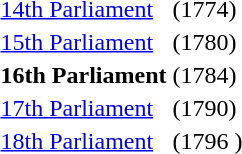<table id=toc style="float:right">
<tr>
<td><a href='#'>14th Parliament</a></td>
<td>(1774)</td>
</tr>
<tr>
<td><a href='#'>15th Parliament</a></td>
<td>(1780)</td>
</tr>
<tr>
<td><strong>16th Parliament</strong></td>
<td>(1784)</td>
</tr>
<tr>
<td><a href='#'>17th Parliament</a></td>
<td>(1790)</td>
</tr>
<tr>
<td><a href='#'>18th Parliament</a></td>
<td>(1796 )</td>
</tr>
</table>
